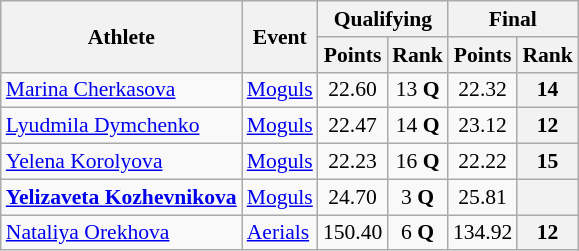<table class="wikitable" style="font-size:90%">
<tr>
<th rowspan="2">Athlete</th>
<th rowspan="2">Event</th>
<th colspan="2">Qualifying</th>
<th colspan="2">Final</th>
</tr>
<tr>
<th>Points</th>
<th>Rank</th>
<th>Points</th>
<th>Rank</th>
</tr>
<tr>
<td><a href='#'>Marina Cherkasova</a></td>
<td><a href='#'>Moguls</a></td>
<td align="center">22.60</td>
<td align="center">13 <strong>Q</strong></td>
<td align="center">22.32</td>
<th align="center">14</th>
</tr>
<tr>
<td><a href='#'>Lyudmila Dymchenko</a></td>
<td><a href='#'>Moguls</a></td>
<td align="center">22.47</td>
<td align="center">14 <strong>Q</strong></td>
<td align="center">23.12</td>
<th align="center">12</th>
</tr>
<tr>
<td><a href='#'>Yelena Korolyova</a></td>
<td><a href='#'>Moguls</a></td>
<td align="center">22.23</td>
<td align="center">16 <strong>Q</strong></td>
<td align="center">22.22</td>
<th align="center">15</th>
</tr>
<tr>
<td><strong><a href='#'>Yelizaveta Kozhevnikova</a></strong></td>
<td><a href='#'>Moguls</a></td>
<td align="center">24.70</td>
<td align="center">3 <strong>Q</strong></td>
<td align="center">25.81</td>
<th align="center"></th>
</tr>
<tr>
<td><a href='#'>Nataliya Orekhova</a></td>
<td><a href='#'>Aerials</a></td>
<td align="center">150.40</td>
<td align="center">6 <strong>Q</strong></td>
<td align="center">134.92</td>
<th align="center">12</th>
</tr>
</table>
